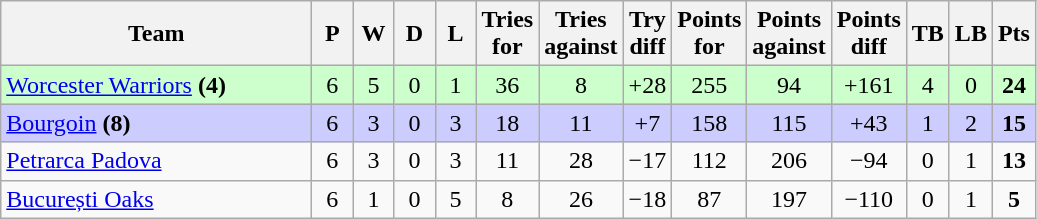<table class="wikitable" style="text-align: center;">
<tr>
<th width="200">Team</th>
<th width="20">P</th>
<th width="20">W</th>
<th width="20">D</th>
<th width="20">L</th>
<th width="20">Tries for</th>
<th width="20">Tries against</th>
<th width="20">Try diff</th>
<th width="20">Points for</th>
<th width="20">Points against</th>
<th width="25">Points diff</th>
<th width="20">TB</th>
<th width="20">LB</th>
<th width="20">Pts</th>
</tr>
<tr bgcolor="#ccffcc">
<td align=left> <a href='#'>Worcester Warriors</a> <strong>(4)</strong></td>
<td>6</td>
<td>5</td>
<td>0</td>
<td>1</td>
<td>36</td>
<td>8</td>
<td>+28</td>
<td>255</td>
<td>94</td>
<td>+161</td>
<td>4</td>
<td>0</td>
<td><strong>24</strong></td>
</tr>
<tr bgcolor="#ccccff">
<td align=left> <a href='#'>Bourgoin</a> <strong>(8)</strong></td>
<td>6</td>
<td>3</td>
<td>0</td>
<td>3</td>
<td>18</td>
<td>11</td>
<td>+7</td>
<td>158</td>
<td>115</td>
<td>+43</td>
<td>1</td>
<td>2</td>
<td><strong>15</strong></td>
</tr>
<tr>
<td align=left> <a href='#'>Petrarca Padova</a></td>
<td>6</td>
<td>3</td>
<td>0</td>
<td>3</td>
<td>11</td>
<td>28</td>
<td>−17</td>
<td>112</td>
<td>206</td>
<td>−94</td>
<td>0</td>
<td>1</td>
<td><strong>13</strong></td>
</tr>
<tr>
<td align=left> <a href='#'>București Oaks</a></td>
<td>6</td>
<td>1</td>
<td>0</td>
<td>5</td>
<td>8</td>
<td>26</td>
<td>−18</td>
<td>87</td>
<td>197</td>
<td>−110</td>
<td>0</td>
<td>1</td>
<td><strong>5</strong></td>
</tr>
</table>
